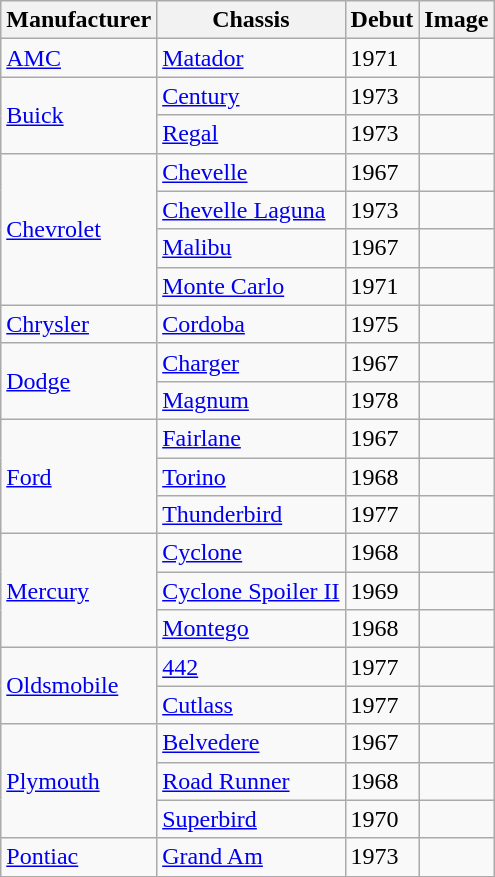<table class="wikitable">
<tr>
<th>Manufacturer</th>
<th>Chassis</th>
<th>Debut</th>
<th>Image</th>
</tr>
<tr>
<td><a href='#'>AMC</a></td>
<td><a href='#'>Matador</a></td>
<td>1971</td>
<td></td>
</tr>
<tr>
<td rowspan="2"><a href='#'>Buick</a></td>
<td><a href='#'>Century</a></td>
<td>1973</td>
<td></td>
</tr>
<tr>
<td><a href='#'>Regal</a></td>
<td>1973</td>
<td></td>
</tr>
<tr>
<td rowspan="4"><a href='#'>Chevrolet</a></td>
<td><a href='#'>Chevelle</a></td>
<td>1967</td>
<td></td>
</tr>
<tr>
<td><a href='#'>Chevelle Laguna</a></td>
<td>1973</td>
<td></td>
</tr>
<tr>
<td><a href='#'>Malibu</a></td>
<td>1967</td>
<td></td>
</tr>
<tr>
<td><a href='#'>Monte Carlo</a></td>
<td>1971</td>
<td></td>
</tr>
<tr>
<td><a href='#'>Chrysler</a></td>
<td><a href='#'>Cordoba</a></td>
<td>1975</td>
<td></td>
</tr>
<tr>
<td rowspan="2"><a href='#'>Dodge</a></td>
<td><a href='#'>Charger</a></td>
<td>1967</td>
<td></td>
</tr>
<tr>
<td><a href='#'>Magnum</a></td>
<td>1978</td>
<td></td>
</tr>
<tr>
<td rowspan="3"><a href='#'>Ford</a></td>
<td><a href='#'>Fairlane</a></td>
<td>1967</td>
<td></td>
</tr>
<tr>
<td><a href='#'>Torino</a></td>
<td>1968</td>
<td></td>
</tr>
<tr>
<td><a href='#'>Thunderbird</a></td>
<td>1977</td>
<td></td>
</tr>
<tr>
<td rowspan="3"><a href='#'>Mercury</a></td>
<td><a href='#'>Cyclone</a></td>
<td>1968</td>
<td></td>
</tr>
<tr>
<td><a href='#'>Cyclone Spoiler II</a></td>
<td>1969</td>
<td></td>
</tr>
<tr>
<td><a href='#'>Montego</a></td>
<td>1968</td>
<td></td>
</tr>
<tr>
<td rowspan="2"><a href='#'>Oldsmobile</a></td>
<td><a href='#'>442</a></td>
<td>1977</td>
<td></td>
</tr>
<tr>
<td><a href='#'>Cutlass</a></td>
<td>1977</td>
<td></td>
</tr>
<tr>
<td rowspan="3"><a href='#'>Plymouth</a></td>
<td><a href='#'>Belvedere</a></td>
<td>1967</td>
<td></td>
</tr>
<tr>
<td><a href='#'>Road Runner</a></td>
<td>1968</td>
<td></td>
</tr>
<tr>
<td><a href='#'>Superbird</a></td>
<td>1970</td>
<td></td>
</tr>
<tr>
<td><a href='#'>Pontiac</a></td>
<td><a href='#'>Grand Am</a></td>
<td>1973</td>
<td></td>
</tr>
</table>
